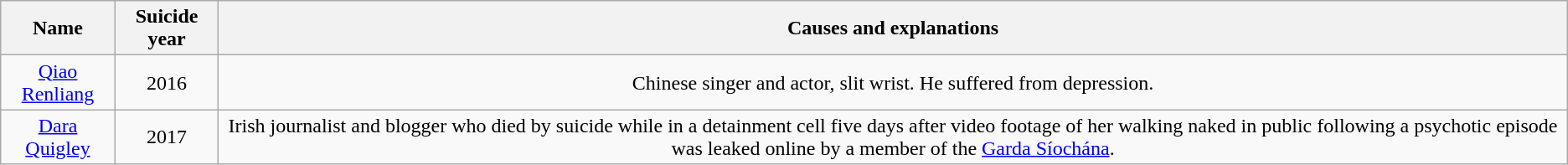<table class="wikitable sortable" style="text-align: center;">
<tr>
<th>Name</th>
<th>Suicide year</th>
<th>Causes and explanations</th>
</tr>
<tr>
<td><a href='#'>Qiao Renliang</a></td>
<td>2016</td>
<td>Chinese singer and actor, slit wrist. He suffered from depression.</td>
</tr>
<tr>
<td><a href='#'>Dara Quigley</a></td>
<td>2017</td>
<td>Irish journalist and blogger who died by suicide while in a detainment cell five days after video footage of her walking naked in public following a psychotic episode was leaked online by a member of the <a href='#'>Garda Síochána</a>.</td>
</tr>
</table>
